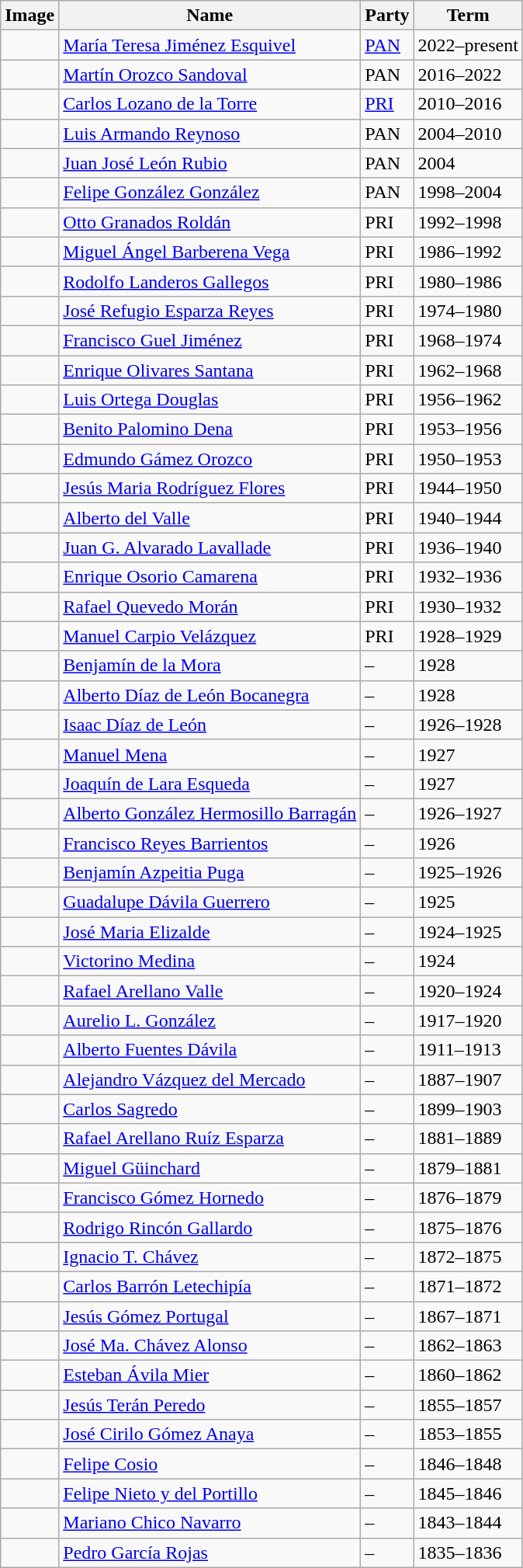<table class="wikitable">
<tr>
<th>Image</th>
<th>Name</th>
<th>Party</th>
<th>Term</th>
</tr>
<tr>
<td></td>
<td><a href='#'>María Teresa Jiménez Esquivel</a></td>
<td><a href='#'>PAN</a></td>
<td>2022–present</td>
</tr>
<tr>
<td></td>
<td><a href='#'>Martín Orozco Sandoval</a></td>
<td>PAN</td>
<td>2016–2022</td>
</tr>
<tr>
<td></td>
<td><a href='#'>Carlos Lozano de la Torre</a></td>
<td><a href='#'>PRI</a></td>
<td>2010–2016</td>
</tr>
<tr>
<td></td>
<td><a href='#'>Luis Armando Reynoso</a></td>
<td>PAN</td>
<td>2004–2010</td>
</tr>
<tr>
<td></td>
<td><a href='#'>Juan José León Rubio</a></td>
<td>PAN</td>
<td>2004</td>
</tr>
<tr>
<td></td>
<td><a href='#'>Felipe González González</a></td>
<td>PAN</td>
<td>1998–2004</td>
</tr>
<tr>
<td></td>
<td><a href='#'>Otto Granados Roldán</a></td>
<td>PRI</td>
<td>1992–1998</td>
</tr>
<tr>
<td></td>
<td><a href='#'>Miguel Ángel Barberena Vega</a></td>
<td>PRI</td>
<td>1986–1992</td>
</tr>
<tr>
<td></td>
<td><a href='#'>Rodolfo Landeros Gallegos</a></td>
<td>PRI</td>
<td>1980–1986</td>
</tr>
<tr>
<td></td>
<td><a href='#'>José Refugio Esparza Reyes</a></td>
<td>PRI</td>
<td>1974–1980</td>
</tr>
<tr>
<td></td>
<td><a href='#'>Francisco Guel Jiménez</a></td>
<td>PRI</td>
<td>1968–1974</td>
</tr>
<tr>
<td></td>
<td><a href='#'>Enrique Olivares Santana</a></td>
<td>PRI</td>
<td>1962–1968</td>
</tr>
<tr>
<td></td>
<td><a href='#'>Luis Ortega Douglas</a></td>
<td>PRI</td>
<td>1956–1962</td>
</tr>
<tr>
<td></td>
<td><a href='#'>Benito Palomino Dena</a></td>
<td>PRI</td>
<td>1953–1956</td>
</tr>
<tr>
<td></td>
<td><a href='#'>Edmundo Gámez Orozco</a></td>
<td>PRI</td>
<td>1950–1953</td>
</tr>
<tr>
<td></td>
<td><a href='#'>Jesús Maria Rodríguez Flores</a></td>
<td>PRI</td>
<td>1944–1950</td>
</tr>
<tr>
<td></td>
<td><a href='#'>Alberto del Valle</a></td>
<td>PRI</td>
<td>1940–1944</td>
</tr>
<tr>
<td></td>
<td><a href='#'>Juan G. Alvarado Lavallade</a></td>
<td>PRI</td>
<td>1936–1940</td>
</tr>
<tr>
<td></td>
<td><a href='#'>Enrique Osorio Camarena</a></td>
<td>PRI</td>
<td>1932–1936</td>
</tr>
<tr>
<td></td>
<td><a href='#'>Rafael Quevedo Morán</a></td>
<td>PRI</td>
<td>1930–1932</td>
</tr>
<tr>
<td></td>
<td><a href='#'>Manuel Carpio Velázquez</a></td>
<td>PRI</td>
<td>1928–1929</td>
</tr>
<tr>
<td></td>
<td><a href='#'>Benjamín de la Mora</a></td>
<td>–</td>
<td>1928</td>
</tr>
<tr>
<td></td>
<td><a href='#'>Alberto Díaz de León Bocanegra</a></td>
<td>–</td>
<td>1928</td>
</tr>
<tr>
<td></td>
<td><a href='#'>Isaac Díaz de León</a></td>
<td>–</td>
<td>1926–1928</td>
</tr>
<tr>
<td></td>
<td><a href='#'>Manuel Mena</a></td>
<td>–</td>
<td>1927</td>
</tr>
<tr>
<td></td>
<td><a href='#'>Joaquín de Lara Esqueda</a></td>
<td>–</td>
<td>1927</td>
</tr>
<tr>
<td></td>
<td><a href='#'>Alberto González Hermosillo Barragán</a></td>
<td>–</td>
<td>1926–1927</td>
</tr>
<tr>
<td></td>
<td><a href='#'>Francisco Reyes Barrientos</a></td>
<td>–</td>
<td>1926</td>
</tr>
<tr>
<td></td>
<td><a href='#'>Benjamín Azpeitia Puga</a></td>
<td>–</td>
<td>1925–1926</td>
</tr>
<tr>
<td></td>
<td><a href='#'>Guadalupe Dávila Guerrero</a></td>
<td>–</td>
<td>1925</td>
</tr>
<tr>
<td></td>
<td><a href='#'>José Maria Elizalde</a></td>
<td>–</td>
<td>1924–1925</td>
</tr>
<tr>
<td></td>
<td><a href='#'>Victorino Medina</a></td>
<td>–</td>
<td>1924</td>
</tr>
<tr>
<td></td>
<td><a href='#'>Rafael Arellano Valle</a></td>
<td>–</td>
<td>1920–1924</td>
</tr>
<tr>
<td></td>
<td><a href='#'>Aurelio L. González</a></td>
<td>–</td>
<td>1917–1920</td>
</tr>
<tr>
<td></td>
<td><a href='#'>Alberto Fuentes Dávila</a></td>
<td>–</td>
<td>1911–1913</td>
</tr>
<tr>
<td></td>
<td><a href='#'>Alejandro Vázquez del Mercado</a></td>
<td>–</td>
<td>1887–1907</td>
</tr>
<tr>
<td></td>
<td><a href='#'>Carlos Sagredo</a></td>
<td>–</td>
<td>1899–1903</td>
</tr>
<tr>
<td></td>
<td><a href='#'>Rafael Arellano Ruíz Esparza</a></td>
<td>–</td>
<td>1881–1889</td>
</tr>
<tr>
<td></td>
<td><a href='#'>Miguel Güinchard</a></td>
<td>–</td>
<td>1879–1881</td>
</tr>
<tr>
<td></td>
<td><a href='#'>Francisco Gómez Hornedo</a></td>
<td>–</td>
<td>1876–1879</td>
</tr>
<tr>
<td></td>
<td><a href='#'>Rodrigo Rincón Gallardo</a></td>
<td>–</td>
<td>1875–1876</td>
</tr>
<tr>
<td></td>
<td><a href='#'>Ignacio T. Chávez</a></td>
<td>–</td>
<td>1872–1875</td>
</tr>
<tr>
<td></td>
<td><a href='#'>Carlos Barrón Letechipía</a></td>
<td>–</td>
<td>1871–1872</td>
</tr>
<tr>
<td></td>
<td><a href='#'>Jesús Gómez Portugal</a></td>
<td>–</td>
<td>1867–1871</td>
</tr>
<tr>
<td></td>
<td><a href='#'>José Ma. Chávez Alonso</a></td>
<td>–</td>
<td>1862–1863</td>
</tr>
<tr>
<td></td>
<td><a href='#'>Esteban Ávila Mier</a></td>
<td>–</td>
<td>1860–1862</td>
</tr>
<tr>
<td></td>
<td><a href='#'>Jesús Terán Peredo</a></td>
<td>–</td>
<td>1855–1857</td>
</tr>
<tr>
<td></td>
<td><a href='#'>José Cirilo Gómez Anaya</a></td>
<td>–</td>
<td>1853–1855</td>
</tr>
<tr>
<td></td>
<td><a href='#'>Felipe Cosio</a></td>
<td>–</td>
<td>1846–1848</td>
</tr>
<tr>
<td></td>
<td><a href='#'>Felipe Nieto y del Portillo</a></td>
<td>–</td>
<td>1845–1846</td>
</tr>
<tr>
<td></td>
<td><a href='#'>Mariano Chico Navarro</a></td>
<td>–</td>
<td>1843–1844</td>
</tr>
<tr>
<td></td>
<td><a href='#'>Pedro García Rojas</a></td>
<td>–</td>
<td>1835–1836</td>
</tr>
</table>
